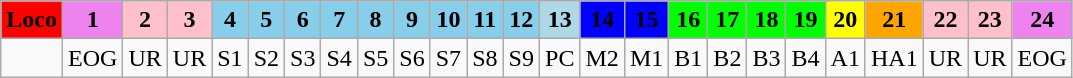<table class="wikitable plainrowheaders unsortable" style="text-align:center">
<tr>
<th scope="col" rowspan="1" style="background:red;">Loco</th>
<th scope="col" rowspan="1" style="background:violet;">1</th>
<th scope="col" rowspan="1" style="background:pink;">2</th>
<th scope="col" rowspan="1" style="background:pink;">3</th>
<th scope="col" rowspan="1" style="background:skyblue;">4</th>
<th scope="col" rowspan="1" style="background:skyblue;">5</th>
<th scope="col" rowspan="1" style="background:skyblue;">6</th>
<th scope="col" rowspan="1" style="background:skyblue;">7</th>
<th scope="col" rowspan="1" style="background:skyblue;">8</th>
<th scope="col" rowspan="1" style="background:skyblue;">9</th>
<th scope="col" rowspan="1" style="background:skyblue;">10</th>
<th scope="col" rowspan="1" style="background:skyblue;">11</th>
<th scope="col" rowspan="1" style="background:skyblue;">12</th>
<th scope="col" rowspan="1" style="background:lightblue;">13</th>
<th scope="col" rowspan="1" style="background:blue;">14</th>
<th scope="col" rowspan="1" style="background:blue;">15</th>
<th scope="col" rowspan="1" style="background:lime;">16</th>
<th scope="col" rowspan="1" style="background:lime;">17</th>
<th scope="col" rowspan="1" style="background:lime;">18</th>
<th scope="col" rowspan="1" style="background:lime;">19</th>
<th scope="col" rowspan="1" style="background:yellow;">20</th>
<th scope="col" rowspan="1" style="background:orange;">21</th>
<th scope="col" rowspan="1" style="background:pink;">22</th>
<th scope="col" rowspan="1" style="background:pink;">23</th>
<th scope="col" rowspan="1" style="background:violet;">24</th>
</tr>
<tr>
<td></td>
<td>EOG</td>
<td>UR</td>
<td>UR</td>
<td>S1</td>
<td>S2</td>
<td>S3</td>
<td>S4</td>
<td>S5</td>
<td>S6</td>
<td>S7</td>
<td>S8</td>
<td>S9</td>
<td>PC</td>
<td>M2</td>
<td>M1</td>
<td>B1</td>
<td>B2</td>
<td>B3</td>
<td>B4</td>
<td>A1</td>
<td>HA1</td>
<td>UR</td>
<td>UR</td>
<td>EOG</td>
</tr>
</table>
